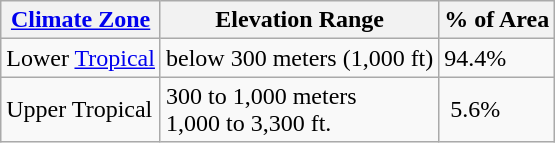<table class="wikitable">
<tr>
<th><a href='#'>Climate Zone</a></th>
<th>Elevation Range</th>
<th>% of Area</th>
</tr>
<tr>
<td>Lower <a href='#'>Tropical</a></td>
<td>below 300 meters (1,000 ft)</td>
<td>94.4%</td>
</tr>
<tr>
<td>Upper Tropical</td>
<td>300 to 1,000 meters<br>1,000 to 3,300 ft.</td>
<td> 5.6%</td>
</tr>
</table>
